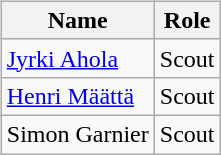<table>
<tr>
<td valign="top"><br><table class="wikitable">
<tr>
<th>Name</th>
<th>Role</th>
</tr>
<tr>
<td> <a href='#'>Jyrki Ahola</a></td>
<td>Scout</td>
</tr>
<tr>
<td> <a href='#'>Henri Määttä</a></td>
<td>Scout</td>
</tr>
<tr>
<td> Simon Garnier</td>
<td>Scout</td>
</tr>
</table>
</td>
</tr>
</table>
